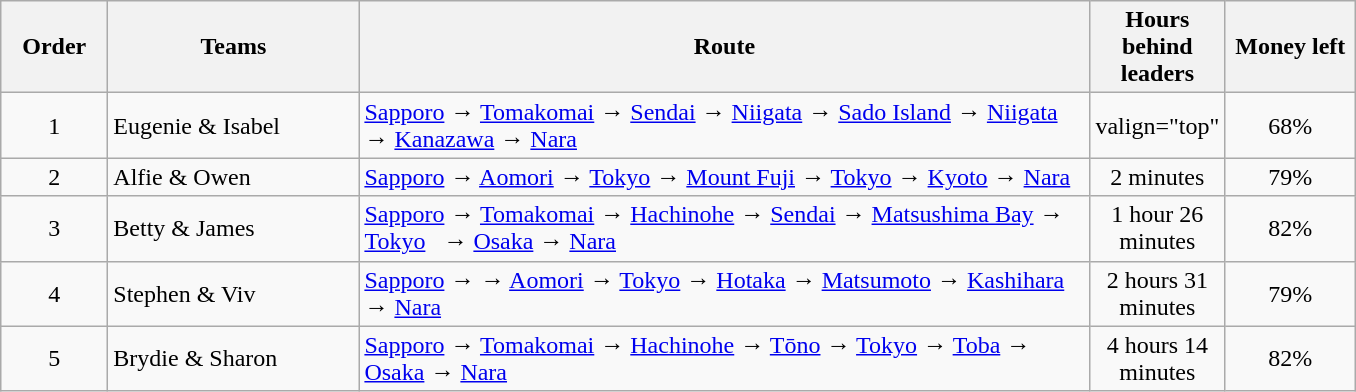<table class="wikitable sortable" style="text-align:center">
<tr>
<th style="width:4em">Order</th>
<th style="width:10em">Teams</th>
<th style="width:30em">Route</th>
<th style="width:5em">Hours behind leaders</th>
<th style="width:5em">Money left</th>
</tr>
<tr>
<td>1</td>
<td style="text-align:left">Eugenie & Isabel</td>
<td style="text-align:left"><a href='#'>Sapporo</a>  → <a href='#'>Tomakomai</a>  → <a href='#'>Sendai</a>  → <a href='#'>Niigata</a>  → <a href='#'>Sado Island</a>   →  <a href='#'>Niigata</a>  → <a href='#'>Kanazawa</a>  → <a href='#'>Nara</a></td>
<td>valign="top" </td>
<td>68%</td>
</tr>
<tr>
<td>2</td>
<td style="text-align:left">Alfie & Owen</td>
<td style="text-align:left"><a href='#'>Sapporo</a> → <a href='#'>Aomori</a>  → <a href='#'>Tokyo</a>   → <a href='#'>Mount Fuji</a>    → <a href='#'>Tokyo</a>  → <a href='#'>Kyoto</a>  → <a href='#'>Nara</a></td>
<td>2 minutes</td>
<td>79%</td>
</tr>
<tr>
<td>3</td>
<td style="text-align:left">Betty & James</td>
<td style="text-align:left"><a href='#'>Sapporo</a>  → <a href='#'>Tomakomai</a>  → <a href='#'>Hachinohe</a>  → <a href='#'>Sendai</a> → <a href='#'>Matsushima Bay</a>  → <a href='#'>Tokyo</a>    → <a href='#'>Osaka</a> → <a href='#'>Nara</a></td>
<td>1 hour 26 minutes</td>
<td>82%</td>
</tr>
<tr>
<td>4</td>
<td style="text-align:left">Stephen & Viv</td>
<td style="text-align:left"><a href='#'>Sapporo</a> →  → <a href='#'>Aomori</a>  → <a href='#'>Tokyo</a> → <a href='#'>Hotaka</a>   → <a href='#'>Matsumoto</a>  → <a href='#'>Kashihara</a> → <a href='#'>Nara</a></td>
<td>2 hours 31 minutes</td>
<td>79%</td>
</tr>
<tr>
<td>5</td>
<td style="text-align:left">Brydie & Sharon</td>
<td style="text-align:left"><a href='#'>Sapporo</a>  → <a href='#'>Tomakomai</a>  → <a href='#'>Hachinohe</a>  → <a href='#'>Tōno</a>  → <a href='#'>Tokyo</a>  → <a href='#'>Toba</a>   → <a href='#'>Osaka</a>  → <a href='#'>Nara</a></td>
<td>4 hours 14 minutes</td>
<td>82%</td>
</tr>
</table>
